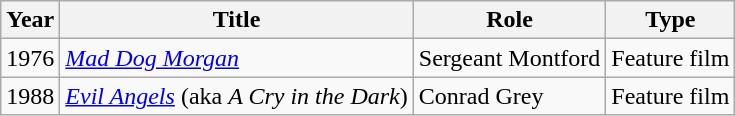<table class="wikitable">
<tr>
<th>Year</th>
<th>Title</th>
<th>Role</th>
<th>Type</th>
</tr>
<tr>
<td>1976</td>
<td><em><a href='#'>Mad Dog Morgan</a></em></td>
<td>Sergeant Montford</td>
<td>Feature film</td>
</tr>
<tr>
<td>1988</td>
<td><em><a href='#'>Evil Angels</a></em> (aka <em>A Cry in the Dark</em>)</td>
<td>Conrad Grey</td>
<td>Feature film</td>
</tr>
</table>
